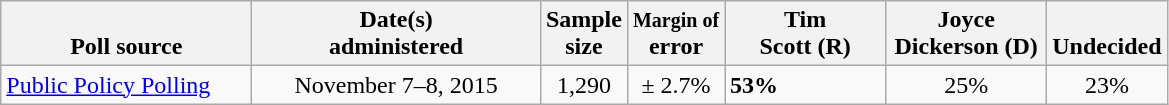<table class="wikitable">
<tr valign= bottom>
<th style="width:160px;">Poll source</th>
<th style="width:185px;">Date(s)<br>administered</th>
<th class=small>Sample<br>size</th>
<th><small>Margin of</small><br>error</th>
<th style="width:100px;">Tim<br>Scott (R)</th>
<th style="width:100px;">Joyce<br>Dickerson (D)</th>
<th>Undecided</th>
</tr>
<tr>
<td><a href='#'>Public Policy Polling</a></td>
<td align=center>November 7–8, 2015</td>
<td align=center>1,290</td>
<td align=center>± 2.7%</td>
<td><strong>53%</strong></td>
<td align=center>25%</td>
<td align=center>23%</td>
</tr>
</table>
